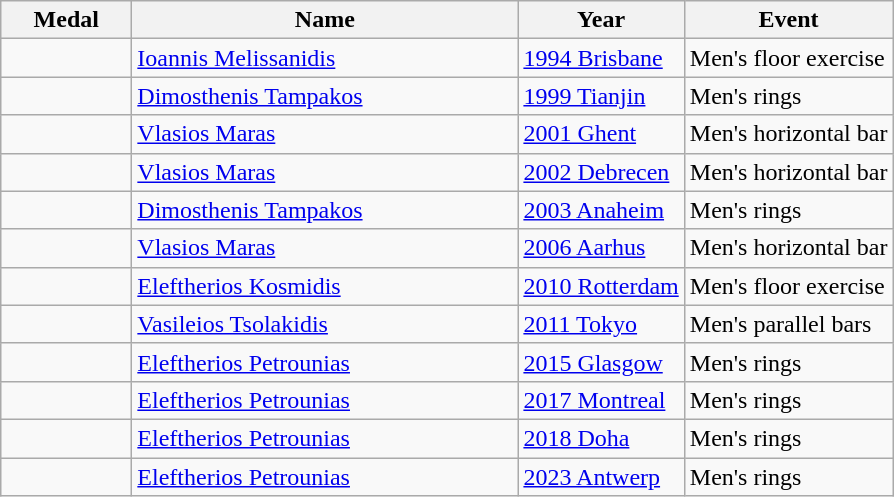<table class="wikitable sortable">
<tr>
<th style="width:5em;">Medal</th>
<th width=250>Name</th>
<th>Year</th>
<th>Event</th>
</tr>
<tr>
<td></td>
<td><a href='#'>Ioannis Melissanidis</a></td>
<td> <a href='#'>1994 Brisbane</a></td>
<td>Men's floor exercise</td>
</tr>
<tr>
<td></td>
<td><a href='#'>Dimosthenis Tampakos</a></td>
<td> <a href='#'>1999 Tianjin</a></td>
<td>Men's rings</td>
</tr>
<tr>
<td></td>
<td><a href='#'>Vlasios Maras</a></td>
<td> <a href='#'>2001 Ghent</a></td>
<td>Men's horizontal bar</td>
</tr>
<tr>
<td></td>
<td><a href='#'>Vlasios Maras</a></td>
<td> <a href='#'>2002 Debrecen</a></td>
<td>Men's horizontal bar</td>
</tr>
<tr>
<td></td>
<td><a href='#'>Dimosthenis Tampakos</a></td>
<td> <a href='#'>2003 Anaheim</a></td>
<td>Men's rings</td>
</tr>
<tr>
<td></td>
<td><a href='#'>Vlasios Maras</a></td>
<td> <a href='#'>2006 Aarhus</a></td>
<td>Men's horizontal bar</td>
</tr>
<tr>
<td></td>
<td><a href='#'>Eleftherios Kosmidis</a></td>
<td> <a href='#'>2010 Rotterdam</a></td>
<td>Men's floor exercise</td>
</tr>
<tr>
<td></td>
<td><a href='#'>Vasileios Tsolakidis</a></td>
<td> <a href='#'>2011 Tokyo</a></td>
<td>Men's parallel bars</td>
</tr>
<tr>
<td></td>
<td><a href='#'>Eleftherios Petrounias</a></td>
<td> <a href='#'>2015 Glasgow</a></td>
<td>Men's rings</td>
</tr>
<tr>
<td></td>
<td><a href='#'>Eleftherios Petrounias</a></td>
<td> <a href='#'>2017 Montreal</a></td>
<td>Men's rings</td>
</tr>
<tr>
<td></td>
<td><a href='#'>Eleftherios Petrounias</a></td>
<td> <a href='#'>2018 Doha</a></td>
<td>Men's rings</td>
</tr>
<tr>
<td></td>
<td><a href='#'>Eleftherios Petrounias</a></td>
<td> <a href='#'>2023 Antwerp</a></td>
<td>Men's rings</td>
</tr>
</table>
